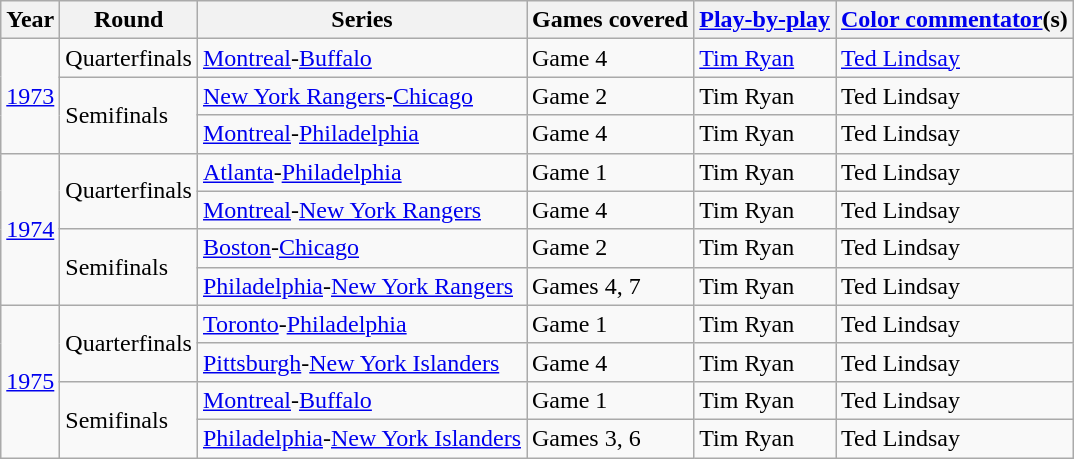<table class="wikitable">
<tr>
<th>Year</th>
<th>Round</th>
<th>Series</th>
<th>Games covered</th>
<th><a href='#'>Play-by-play</a></th>
<th><a href='#'>Color commentator</a>(s)</th>
</tr>
<tr>
<td rowspan=3><a href='#'>1973</a></td>
<td>Quarterfinals</td>
<td><a href='#'>Montreal</a>-<a href='#'>Buffalo</a></td>
<td>Game 4</td>
<td><a href='#'>Tim Ryan</a></td>
<td><a href='#'>Ted Lindsay</a></td>
</tr>
<tr>
<td rowspan=2>Semifinals</td>
<td><a href='#'>New York Rangers</a>-<a href='#'>Chicago</a></td>
<td>Game 2</td>
<td>Tim Ryan</td>
<td>Ted Lindsay</td>
</tr>
<tr>
<td><a href='#'>Montreal</a>-<a href='#'>Philadelphia</a></td>
<td>Game 4</td>
<td>Tim Ryan</td>
<td>Ted Lindsay</td>
</tr>
<tr>
<td rowspan=4><a href='#'>1974</a></td>
<td rowspan=2>Quarterfinals</td>
<td><a href='#'>Atlanta</a>-<a href='#'>Philadelphia</a></td>
<td>Game 1</td>
<td>Tim Ryan</td>
<td>Ted Lindsay</td>
</tr>
<tr>
<td><a href='#'>Montreal</a>-<a href='#'>New York Rangers</a></td>
<td>Game 4</td>
<td>Tim Ryan</td>
<td>Ted Lindsay</td>
</tr>
<tr>
<td rowspan=2>Semifinals</td>
<td><a href='#'>Boston</a>-<a href='#'>Chicago</a></td>
<td>Game 2</td>
<td>Tim Ryan</td>
<td>Ted Lindsay</td>
</tr>
<tr>
<td><a href='#'>Philadelphia</a>-<a href='#'>New York Rangers</a></td>
<td>Games 4, 7</td>
<td>Tim Ryan</td>
<td>Ted Lindsay</td>
</tr>
<tr>
<td rowspan=4><a href='#'>1975</a></td>
<td rowspan=2>Quarterfinals</td>
<td><a href='#'>Toronto</a>-<a href='#'>Philadelphia</a></td>
<td>Game 1</td>
<td>Tim Ryan</td>
<td>Ted Lindsay</td>
</tr>
<tr>
<td><a href='#'>Pittsburgh</a>-<a href='#'>New York Islanders</a></td>
<td>Game 4</td>
<td>Tim Ryan</td>
<td>Ted Lindsay</td>
</tr>
<tr>
<td rowspan=2>Semifinals</td>
<td><a href='#'>Montreal</a>-<a href='#'>Buffalo</a></td>
<td>Game 1</td>
<td>Tim Ryan</td>
<td>Ted Lindsay</td>
</tr>
<tr>
<td><a href='#'>Philadelphia</a>-<a href='#'>New York Islanders</a></td>
<td>Games 3, 6</td>
<td>Tim Ryan</td>
<td>Ted Lindsay</td>
</tr>
</table>
